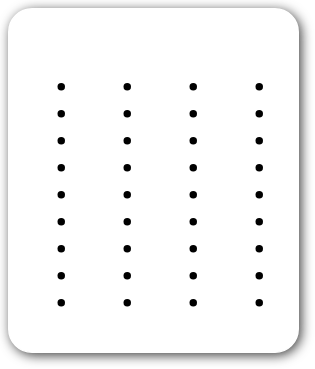<table style=" border-radius:1em; box-shadow: 0.1em 0.1em 0.5em rgba(0,0,0,0.75); background-color: white; border: 1px solid white; padding: 5px;">
<tr style="vertical-align:top;">
<td><br><ul><li></li><li></li><li></li><li></li><li></li><li></li><li></li><li></li><li></li></ul></td>
<td valign="top"><br><ul><li></li><li></li><li></li><li></li><li></li><li></li><li></li><li></li><li></li></ul></td>
<td valign="top"><br><ul><li></li><li></li><li></li><li></li><li></li><li></li><li></li><li></li><li></li></ul></td>
<td valign="top"><br><ul><li></li><li></li><li></li><li></li><li></li><li></li><li></li><li></li><li></li></ul></td>
<td></td>
</tr>
</table>
